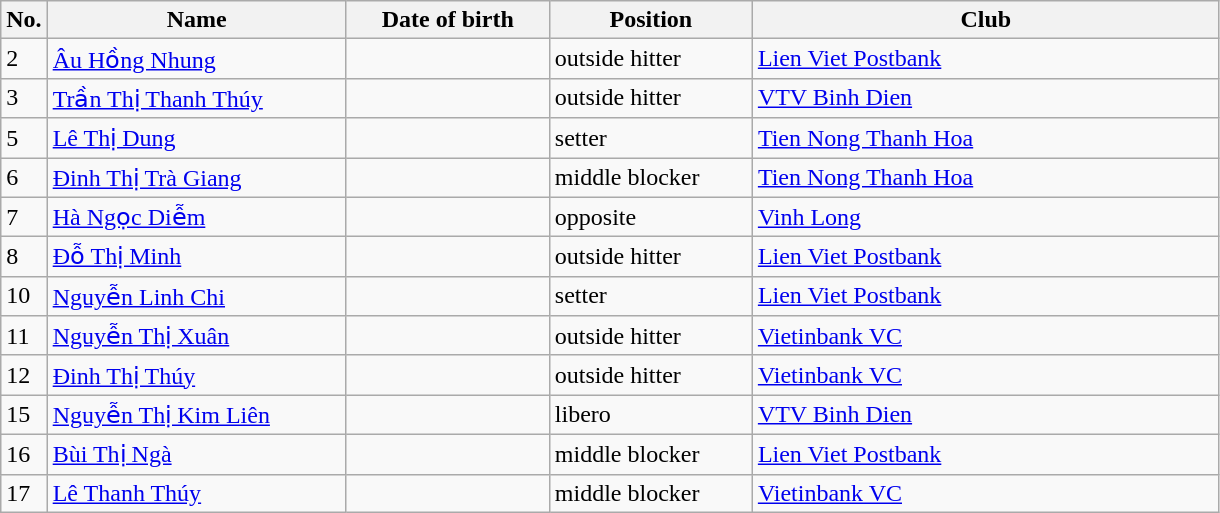<table class=wikitable sortable style=font-size:100%; text-align:center;>
<tr>
<th>No.</th>
<th style=width:12em>Name</th>
<th style=width:8em>Date of birth</th>
<th style=width:8em>Position</th>
<th style=width:19em>Club</th>
</tr>
<tr>
<td>2</td>
<td><a href='#'>Âu Hồng Nhung</a></td>
<td></td>
<td>outside hitter</td>
<td> <a href='#'>Lien Viet Postbank</a></td>
</tr>
<tr>
<td>3</td>
<td><a href='#'>Trần Thị Thanh Thúy</a></td>
<td></td>
<td>outside hitter</td>
<td> <a href='#'>VTV Binh Dien</a></td>
</tr>
<tr>
<td>5</td>
<td><a href='#'>Lê Thị Dung</a></td>
<td></td>
<td>setter</td>
<td> <a href='#'>Tien Nong Thanh Hoa</a></td>
</tr>
<tr>
<td>6</td>
<td><a href='#'>Đinh Thị Trà Giang</a></td>
<td></td>
<td>middle blocker</td>
<td> <a href='#'>Tien Nong Thanh Hoa</a></td>
</tr>
<tr>
<td>7</td>
<td><a href='#'>Hà Ngọc Diễm</a></td>
<td></td>
<td>opposite</td>
<td> <a href='#'>Vinh Long</a></td>
</tr>
<tr>
<td>8</td>
<td><a href='#'>Đỗ Thị Minh</a></td>
<td></td>
<td>outside hitter</td>
<td> <a href='#'>Lien Viet Postbank</a></td>
</tr>
<tr>
<td>10</td>
<td><a href='#'>Nguyễn Linh Chi</a></td>
<td></td>
<td>setter</td>
<td> <a href='#'>Lien Viet Postbank</a></td>
</tr>
<tr>
<td>11</td>
<td><a href='#'>Nguyễn Thị Xuân</a></td>
<td></td>
<td>outside hitter</td>
<td> <a href='#'>Vietinbank VC</a></td>
</tr>
<tr>
<td>12</td>
<td><a href='#'>Đinh Thị Thúy</a></td>
<td></td>
<td>outside hitter</td>
<td> <a href='#'>Vietinbank VC</a></td>
</tr>
<tr>
<td>15</td>
<td><a href='#'>Nguyễn Thị Kim Liên</a></td>
<td></td>
<td>libero</td>
<td> <a href='#'>VTV Binh Dien</a></td>
</tr>
<tr>
<td>16</td>
<td><a href='#'>Bùi Thị Ngà</a></td>
<td></td>
<td>middle blocker</td>
<td> <a href='#'>Lien Viet Postbank</a></td>
</tr>
<tr>
<td>17</td>
<td><a href='#'>Lê Thanh Thúy</a></td>
<td></td>
<td>middle blocker</td>
<td> <a href='#'>Vietinbank VC</a></td>
</tr>
</table>
